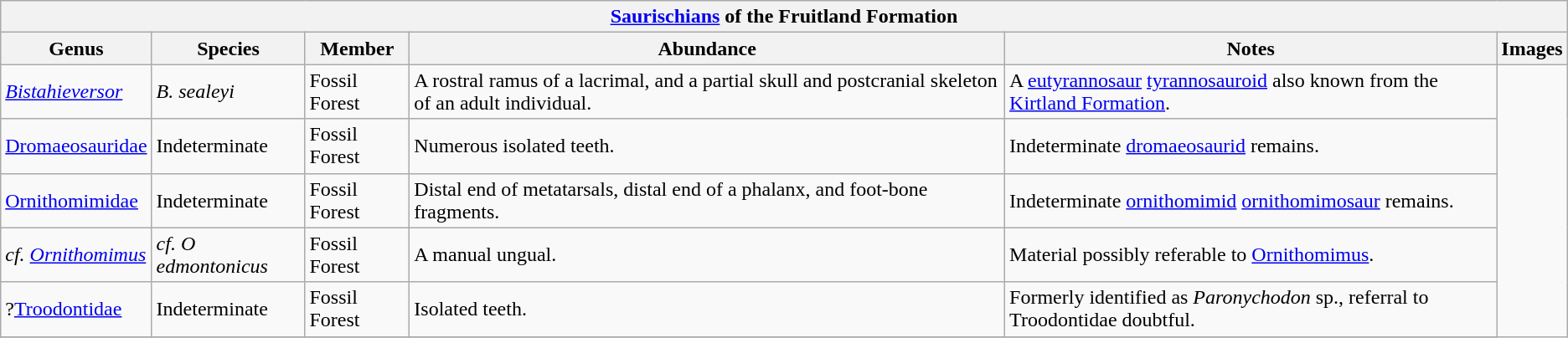<table class="wikitable" align="center">
<tr>
<th colspan="7" align="center"><strong><a href='#'>Saurischians</a> of the Fruitland Formation</strong></th>
</tr>
<tr>
<th>Genus</th>
<th>Species</th>
<th>Member</th>
<th>Abundance</th>
<th>Notes</th>
<th>Images</th>
</tr>
<tr>
<td><em><a href='#'>Bistahieversor</a></em></td>
<td><em>B. sealeyi</em></td>
<td>Fossil Forest</td>
<td>A rostral ramus of a lacrimal, and a partial skull and postcranial skeleton of an adult individual.</td>
<td>A <a href='#'>eutyrannosaur</a> <a href='#'>tyrannosauroid</a> also known from the <a href='#'>Kirtland Formation</a>.</td>
<td rowspan="99"><br>
</td>
</tr>
<tr>
<td><a href='#'>Dromaeosauridae</a></td>
<td>Indeterminate</td>
<td>Fossil Forest</td>
<td>Numerous isolated teeth.</td>
<td>Indeterminate <a href='#'>dromaeosaurid</a> remains.</td>
</tr>
<tr>
<td><a href='#'>Ornithomimidae</a></td>
<td>Indeterminate</td>
<td>Fossil Forest</td>
<td>Distal end of metatarsals, distal end of a phalanx, and foot-bone fragments.</td>
<td>Indeterminate <a href='#'>ornithomimid</a> <a href='#'>ornithomimosaur</a> remains.</td>
</tr>
<tr>
<td><em>cf. <a href='#'>Ornithomimus</a></em></td>
<td><em>cf. O edmontonicus</em></td>
<td>Fossil Forest</td>
<td>A manual ungual.</td>
<td>Material possibly referable to <a href='#'>Ornithomimus</a>.</td>
</tr>
<tr>
<td>?<a href='#'>Troodontidae</a></td>
<td>Indeterminate</td>
<td>Fossil Forest</td>
<td>Isolated teeth.</td>
<td>Formerly identified as <em>Paronychodon</em> sp., referral to Troodontidae doubtful.</td>
</tr>
<tr>
</tr>
</table>
